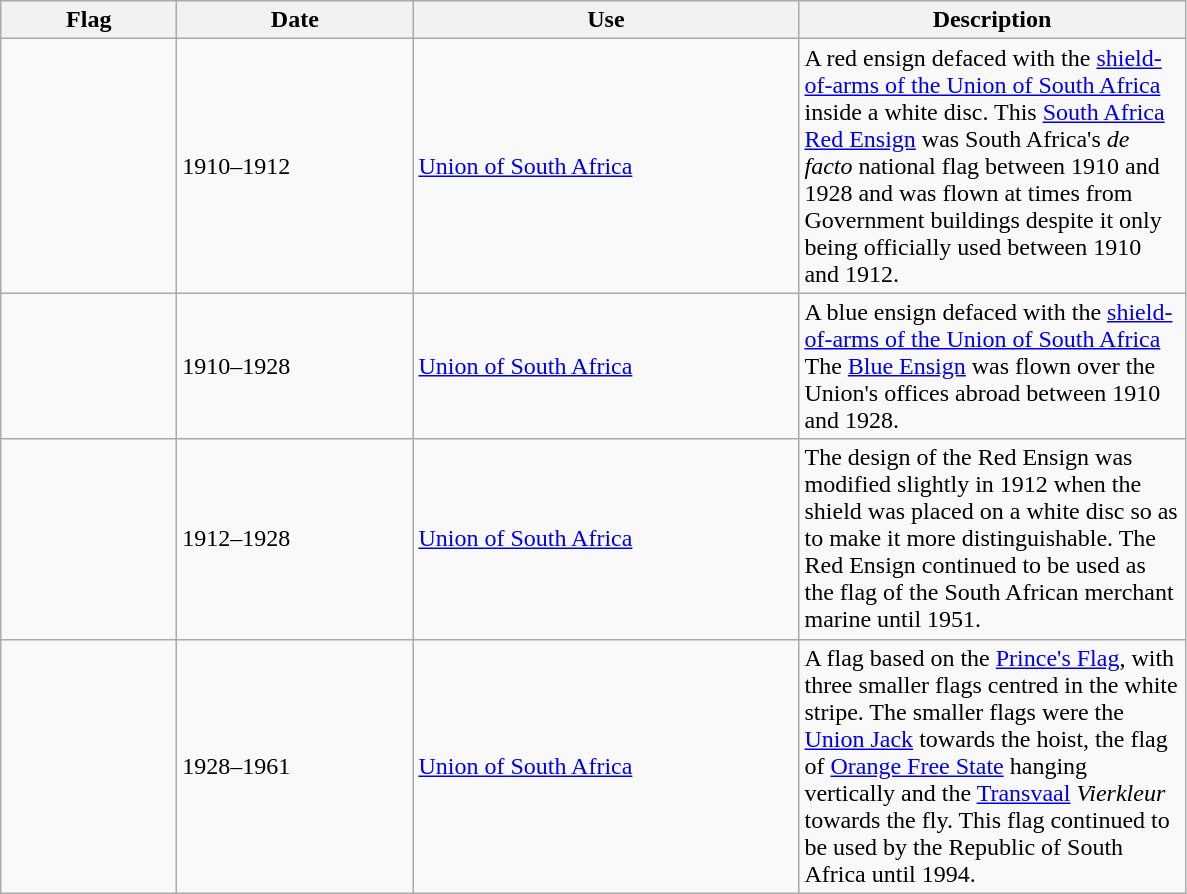<table class="wikitable">
<tr style="background:#efefef;">
<th style="width:110px;">Flag</th>
<th style="width:150px;">Date</th>
<th style="width:250px;">Use</th>
<th style="width:250px;">Description</th>
</tr>
<tr>
<td></td>
<td>1910–1912</td>
<td><a href='#'>Union of South Africa</a></td>
<td>A red ensign defaced with the <a href='#'>shield-of-arms of the Union of South Africa</a> inside a white disc. This <a href='#'>South Africa Red Ensign</a> was South Africa's <em>de facto</em> national flag between 1910 and 1928 and was flown at times from Government buildings despite it only being officially used between 1910 and 1912.</td>
</tr>
<tr>
<td></td>
<td>1910–1928</td>
<td><a href='#'>Union of South Africa</a></td>
<td>A blue ensign defaced with the <a href='#'>shield-of-arms of the Union of South Africa</a> The <a href='#'>Blue Ensign</a> was flown over the Union's offices abroad between 1910 and 1928.</td>
</tr>
<tr>
<td></td>
<td>1912–1928</td>
<td><a href='#'>Union of South Africa</a></td>
<td>The design of the Red Ensign was modified slightly in 1912 when the shield was placed on a white disc so as to make it more distinguishable. The Red Ensign continued to be used as the flag of the South African merchant marine until 1951.</td>
</tr>
<tr>
<td></td>
<td>1928–1961</td>
<td><a href='#'>Union of South Africa</a></td>
<td>A flag based on the <a href='#'>Prince's Flag</a>, with three smaller flags centred in the white stripe. The smaller flags were the <a href='#'>Union Jack</a> towards the hoist, the flag of <a href='#'>Orange Free State</a> hanging vertically and the <a href='#'>Transvaal</a> <em>Vierkleur</em> towards the fly. This flag continued to be used by the Republic of South Africa until 1994.</td>
</tr>
</table>
